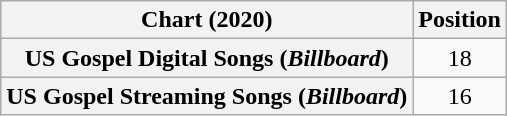<table class="wikitable plainrowheaders sortable">
<tr>
<th>Chart (2020)</th>
<th>Position</th>
</tr>
<tr>
<th scope="row">US Gospel Digital Songs (<em>Billboard</em>)</th>
<td style="text-align:center;">18</td>
</tr>
<tr>
<th scope="row">US Gospel Streaming Songs (<em>Billboard</em>)</th>
<td style="text-align:center;">16</td>
</tr>
</table>
